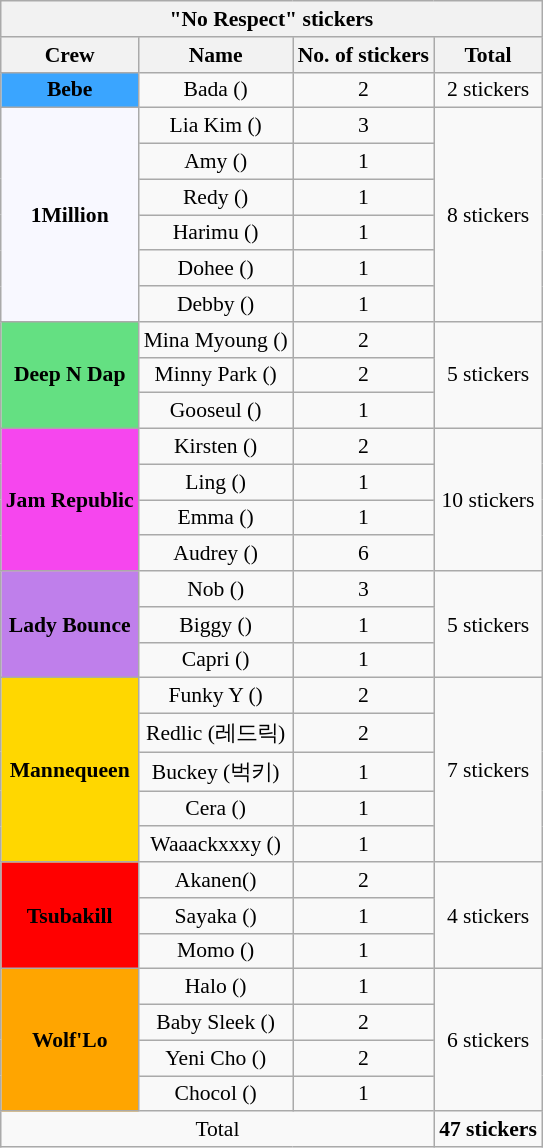<table class="wikitable sortable mw-collapsible mw-collapsed"  style="text-align:center; font-size:90%">
<tr>
<th colspan="6">"No Respect" stickers</th>
</tr>
<tr style="background:#f2f2f2;">
<th scope="col">Crew</th>
<th scope="col">Name</th>
<th scope="col">No. of stickers</th>
<th scope="col">Total</th>
</tr>
<tr>
<td rowspan="1" style="background:#3AA5FF "><strong>Bebe</strong></td>
<td>Bada ()</td>
<td>2</td>
<td rowspan="1">2 stickers</td>
</tr>
<tr>
<td rowspan="6" style="background:#F8F8FF"><strong>1Million</strong></td>
<td>Lia Kim ()</td>
<td>3</td>
<td rowspan="6">8 stickers</td>
</tr>
<tr>
<td>Amy ()</td>
<td>1</td>
</tr>
<tr>
<td>Redy ()</td>
<td>1</td>
</tr>
<tr>
<td>Harimu ()</td>
<td>1</td>
</tr>
<tr>
<td>Dohee ()</td>
<td>1</td>
</tr>
<tr>
<td>Debby ()</td>
<td>1</td>
</tr>
<tr>
<td rowspan="3" style="background:#64E082"><strong>Deep N Dap</strong></td>
<td>Mina Myoung ()</td>
<td>2</td>
<td rowspan="3">5 stickers</td>
</tr>
<tr>
<td>Minny Park ()</td>
<td>2</td>
</tr>
<tr>
<td>Gooseul ()</td>
<td>1</td>
</tr>
<tr>
<td rowspan="4" style="background:#F646EE"><strong>Jam Republic</strong></td>
<td>Kirsten ()</td>
<td>2</td>
<td rowspan="4">10 stickers</td>
</tr>
<tr>
<td>Ling ()</td>
<td>1</td>
</tr>
<tr>
<td>Emma ()</td>
<td>1</td>
</tr>
<tr>
<td>Audrey ()</td>
<td>6</td>
</tr>
<tr>
<td rowspan="3" style="background:#BF7FEB "><strong>Lady Bounce</strong></td>
<td>Nob  ()</td>
<td>3</td>
<td rowspan="3">5 stickers</td>
</tr>
<tr>
<td>Biggy ()</td>
<td>1</td>
</tr>
<tr>
<td>Capri ()</td>
<td>1</td>
</tr>
<tr>
<td rowspan="5" style="background:gold"><strong>Mannequeen</strong></td>
<td>Funky Y  ()</td>
<td>2</td>
<td rowspan="5">7 stickers</td>
</tr>
<tr>
<td>Redlic (레드릭)</td>
<td>2</td>
</tr>
<tr>
<td>Buckey (벅키)</td>
<td>1</td>
</tr>
<tr>
<td>Cera ()</td>
<td>1</td>
</tr>
<tr>
<td>Waaackxxxy ()</td>
<td>1</td>
</tr>
<tr>
<td rowspan="3" style="background:red"><strong>Tsubakill</strong></td>
<td>Akanen()</td>
<td>2</td>
<td rowspan="3">4 stickers</td>
</tr>
<tr>
<td>Sayaka ()</td>
<td>1</td>
</tr>
<tr>
<td>Momo ()</td>
<td>1</td>
</tr>
<tr>
<td rowspan="4" style="background:orange"><strong>Wolf'Lo</strong></td>
<td>Halo ()</td>
<td>1</td>
<td rowspan="4">6 stickers</td>
</tr>
<tr>
<td>Baby Sleek ()</td>
<td>2</td>
</tr>
<tr>
<td>Yeni Cho ()</td>
<td>2</td>
</tr>
<tr>
<td>Chocol ()</td>
<td>1</td>
</tr>
<tr>
<td colspan="3">Total</td>
<td><strong>47 stickers</strong></td>
</tr>
</table>
